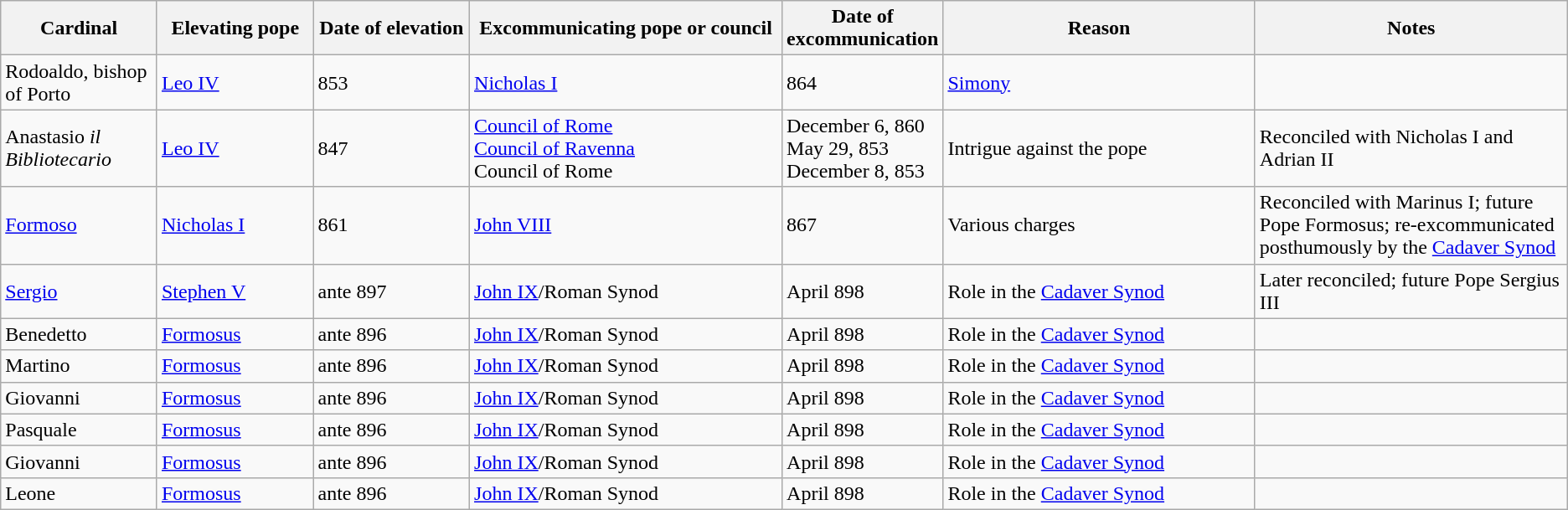<table class=wikitable>
<tr>
<th width="10%">Cardinal</th>
<th width="10%">Elevating pope</th>
<th width="10%">Date of elevation</th>
<th width="20%">Excommunicating pope or council</th>
<th width="10%">Date of excommunication</th>
<th width="20%">Reason</th>
<th width="20%">Notes</th>
</tr>
<tr>
<td>Rodoaldo, bishop of Porto</td>
<td><a href='#'>Leo IV</a></td>
<td>853</td>
<td><a href='#'>Nicholas I</a></td>
<td>864</td>
<td><a href='#'>Simony</a></td>
<td></td>
</tr>
<tr>
<td>Anastasio <em>il Bibliotecario</em></td>
<td><a href='#'>Leo IV</a></td>
<td>847</td>
<td><a href='#'>Council of Rome</a><br><a href='#'>Council of Ravenna</a><br>Council of Rome</td>
<td>December 6, 860<br>May 29, 853<br>December 8, 853</td>
<td>Intrigue against the pope</td>
<td>Reconciled with Nicholas I and Adrian II</td>
</tr>
<tr>
<td><a href='#'>Formoso</a></td>
<td><a href='#'>Nicholas I</a></td>
<td>861</td>
<td><a href='#'>John VIII</a></td>
<td>867</td>
<td>Various charges</td>
<td>Reconciled with Marinus I; future Pope Formosus; re-excommunicated posthumously by the <a href='#'>Cadaver Synod</a></td>
</tr>
<tr>
<td><a href='#'>Sergio</a></td>
<td><a href='#'>Stephen V</a></td>
<td>ante 897</td>
<td><a href='#'>John IX</a>/Roman Synod</td>
<td>April 898</td>
<td>Role in the <a href='#'>Cadaver Synod</a></td>
<td>Later reconciled; future Pope Sergius III</td>
</tr>
<tr>
<td>Benedetto</td>
<td><a href='#'>Formosus</a></td>
<td>ante 896</td>
<td><a href='#'>John IX</a>/Roman Synod</td>
<td>April 898</td>
<td>Role in the <a href='#'>Cadaver Synod</a></td>
<td></td>
</tr>
<tr>
<td>Martino</td>
<td><a href='#'>Formosus</a></td>
<td>ante 896</td>
<td><a href='#'>John IX</a>/Roman Synod</td>
<td>April 898</td>
<td>Role in the <a href='#'>Cadaver Synod</a></td>
<td></td>
</tr>
<tr>
<td>Giovanni</td>
<td><a href='#'>Formosus</a></td>
<td>ante 896</td>
<td><a href='#'>John IX</a>/Roman Synod</td>
<td>April 898</td>
<td>Role in the <a href='#'>Cadaver Synod</a></td>
<td></td>
</tr>
<tr>
<td>Pasquale</td>
<td><a href='#'>Formosus</a></td>
<td>ante 896</td>
<td><a href='#'>John IX</a>/Roman Synod</td>
<td>April 898</td>
<td>Role in the <a href='#'>Cadaver Synod</a></td>
<td></td>
</tr>
<tr>
<td>Giovanni</td>
<td><a href='#'>Formosus</a></td>
<td>ante 896</td>
<td><a href='#'>John IX</a>/Roman Synod</td>
<td>April 898</td>
<td>Role in the <a href='#'>Cadaver Synod</a></td>
<td></td>
</tr>
<tr>
<td>Leone</td>
<td><a href='#'>Formosus</a></td>
<td>ante 896</td>
<td><a href='#'>John IX</a>/Roman Synod</td>
<td>April 898</td>
<td>Role in the <a href='#'>Cadaver Synod</a></td>
<td></td>
</tr>
</table>
